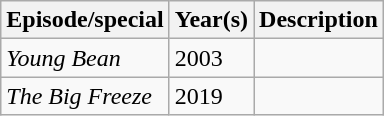<table class="wikitable sortable">
<tr>
<th>Episode/special</th>
<th>Year(s)</th>
<th>Description</th>
</tr>
<tr>
<td><em>Young Bean</em></td>
<td>2003</td>
<td></td>
</tr>
<tr>
<td><em>The Big Freeze</em></td>
<td>2019</td>
<td></td>
</tr>
</table>
